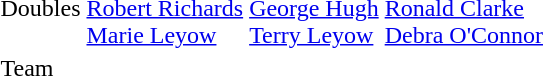<table>
<tr>
<td>Doubles</td>
<td><br><a href='#'>Robert Richards</a><br><a href='#'>Marie Leyow</a></td>
<td><br><a href='#'>George Hugh</a><br><a href='#'>Terry Leyow</a></td>
<td><br><a href='#'>Ronald Clarke</a><br><a href='#'>Debra O'Connor</a></td>
</tr>
<tr>
<td>Team</td>
<td></td>
<td></td>
<td valign=top></td>
</tr>
<tr>
</tr>
</table>
